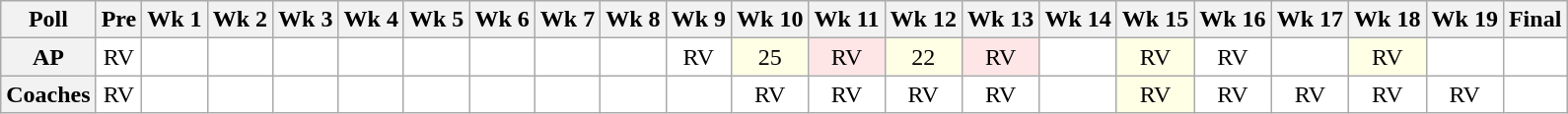<table class="wikitable" style="white-space:nowrap;">
<tr>
<th>Poll</th>
<th>Pre</th>
<th>Wk 1</th>
<th>Wk 2</th>
<th>Wk 3</th>
<th>Wk 4</th>
<th>Wk 5</th>
<th>Wk 6</th>
<th>Wk 7</th>
<th>Wk 8</th>
<th>Wk 9</th>
<th>Wk 10</th>
<th>Wk 11</th>
<th>Wk 12</th>
<th>Wk 13</th>
<th>Wk 14</th>
<th>Wk 15</th>
<th>Wk 16</th>
<th>Wk 17</th>
<th>Wk 18</th>
<th>Wk 19</th>
<th>Final</th>
</tr>
<tr style="text-align:center;">
<th>AP</th>
<td style="background:#FFF;">RV</td>
<td style="background:#FFF;"></td>
<td style="background:#FFF;"></td>
<td style="background:#FFF;"></td>
<td style="background:#FFF;"></td>
<td style="background:#FFF;"></td>
<td style="background:#FFF;"></td>
<td style="background:#FFF;"></td>
<td style="background:#FFF;"></td>
<td style="background:#FFF;">RV</td>
<td style="background:#FFFFE6;">25</td>
<td style="background:#FFE6E6;">RV</td>
<td style="background:#FFFFE6;">22</td>
<td style="background:#FFE6E6;">RV</td>
<td style="background:#FFF;"></td>
<td style="background:#FFFFE6;">RV</td>
<td style="background:#FFF;">RV</td>
<td style="background:#FFF;"></td>
<td style="background:#FFFFE6;">RV</td>
<td style="background:#FFF;"></td>
<td style="background:#FFF;"></td>
</tr>
<tr style="text-align:center;">
<th>Coaches</th>
<td style="background:#FFF;">RV</td>
<td style="background:#FFF;"></td>
<td style="background:#FFF;"></td>
<td style="background:#FFF;"></td>
<td style="background:#FFF;"></td>
<td style="background:#FFF;"></td>
<td style="background:#FFF;"></td>
<td style="background:#FFF;"></td>
<td style="background:#FFF;"></td>
<td style="background:#FFF;"></td>
<td style="background:#FFF;">RV</td>
<td style="background:#FFF;">RV</td>
<td style="background:#FFF;">RV</td>
<td style="background:#FFF;">RV</td>
<td style="background:#FFF;"></td>
<td style="background:#FFFFE6;">RV</td>
<td style="background:#FFF;">RV</td>
<td style="background:#FFF;">RV</td>
<td style="background:#FFF;">RV</td>
<td style="background:#FFF;">RV</td>
<td style="background:#FFF;"></td>
</tr>
</table>
